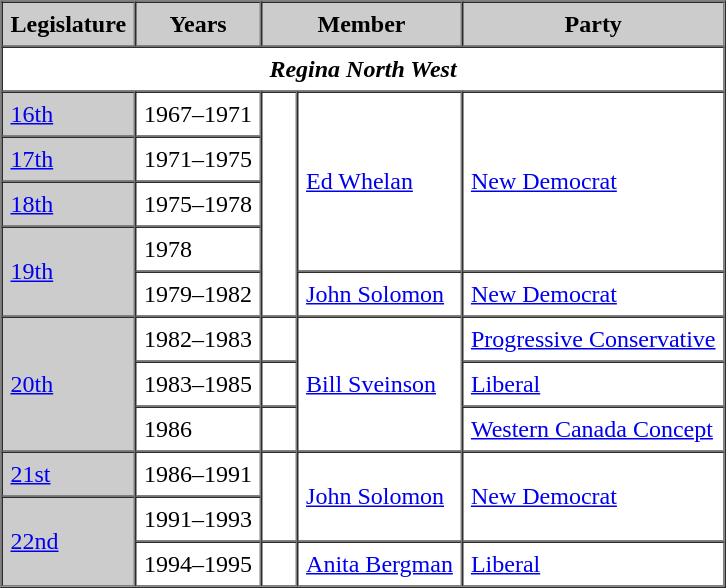<table border=1 cellpadding=5 cellspacing=0>
<tr bgcolor="CCCCCC">
<th>Legislature</th>
<th>Years</th>
<th colspan="2">Member</th>
<th>Party</th>
</tr>
<tr>
<td colspan="5" align="center"><strong><em>Regina North West</em></strong></td>
</tr>
<tr>
<td bgcolor="CCCCCC"><a href='#'>16th</a></td>
<td>1967–1971</td>
<td rowspan="5" >   </td>
<td rowspan="4"><a href='#'>Ed Whelan</a></td>
<td rowspan="4"><a href='#'>New Democrat</a></td>
</tr>
<tr>
<td bgcolor="CCCCCC"><a href='#'>17th</a></td>
<td>1971–1975</td>
</tr>
<tr>
<td bgcolor="CCCCCC"><a href='#'>18th</a></td>
<td>1975–1978</td>
</tr>
<tr>
<td rowspan="2" bgcolor="CCCCCC"><a href='#'>19th</a></td>
<td>1978</td>
</tr>
<tr>
<td>1979–1982</td>
<td><a href='#'>John Solomon</a></td>
<td><a href='#'>New Democrat</a></td>
</tr>
<tr>
<td rowspan="3" bgcolor="CCCCCC"><a href='#'>20th</a></td>
<td>1982–1983</td>
<td>   </td>
<td rowspan="3"><a href='#'>Bill Sveinson</a></td>
<td><a href='#'>Progressive Conservative</a></td>
</tr>
<tr>
<td>1983–1985</td>
<td>   </td>
<td><a href='#'>Liberal</a></td>
</tr>
<tr>
<td>1986</td>
<td>   </td>
<td><a href='#'>Western Canada Concept</a></td>
</tr>
<tr>
<td bgcolor="CCCCCC"><a href='#'>21st</a></td>
<td>1986–1991</td>
<td rowspan="2" >   </td>
<td rowspan="2"><a href='#'>John Solomon</a></td>
<td rowspan="2"><a href='#'>New Democrat</a></td>
</tr>
<tr>
<td rowspan="2" bgcolor="CCCCCC"><a href='#'>22nd</a></td>
<td>1991–1993</td>
</tr>
<tr>
<td>1994–1995</td>
<td>   </td>
<td><a href='#'>Anita Bergman</a></td>
<td><a href='#'>Liberal</a></td>
</tr>
</table>
